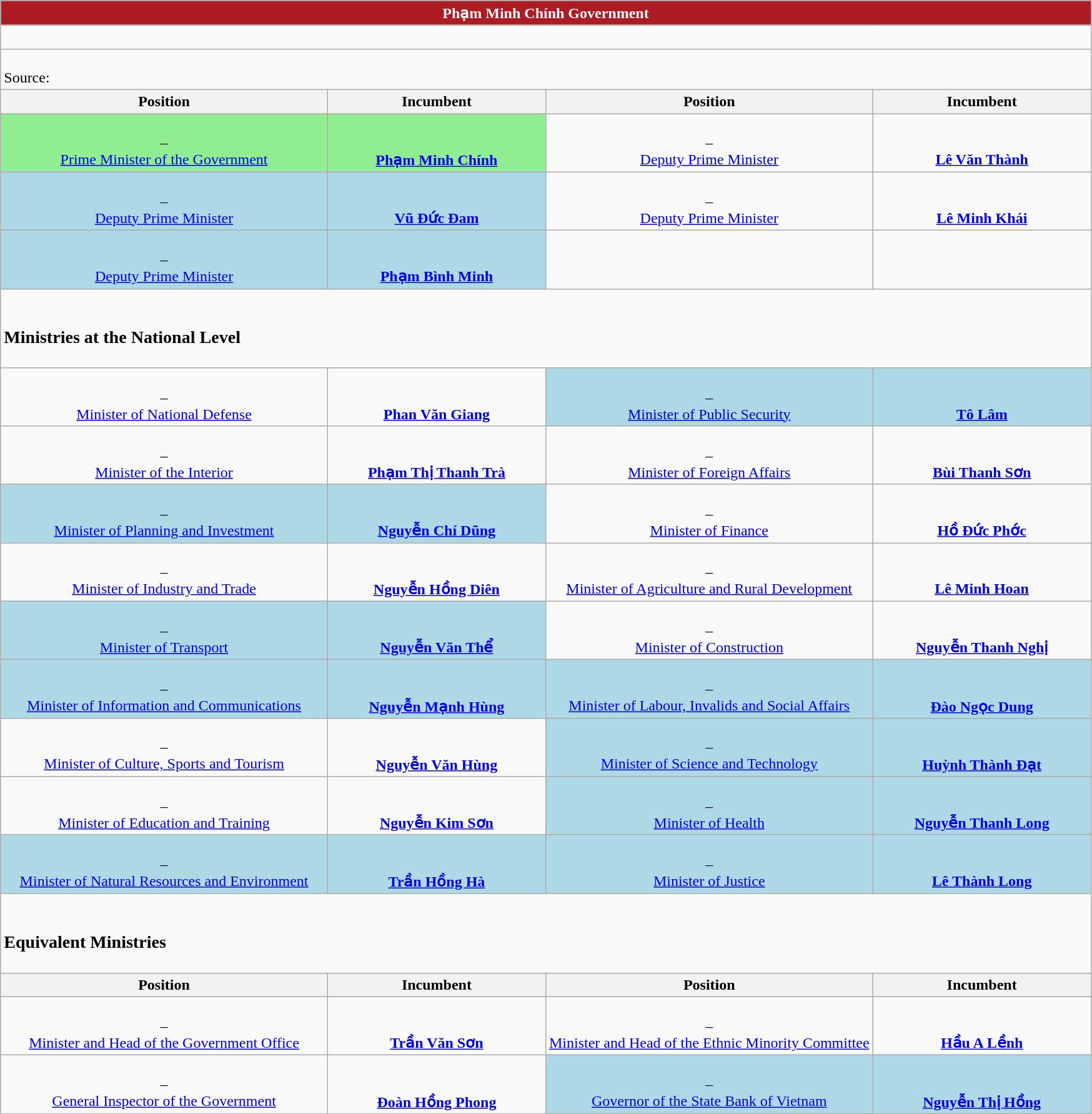<table class="wikitable mw-collapsible mw-collapsed" style="text-align:center">
<tr>
<th colspan="4" style="text-align:center; font-size:100%; color:white; background:#AE1C23;">Phạm Minh Chính Government</th>
</tr>
<tr>
<td colspan="4" style="text-align:left"><br></td>
</tr>
<tr>
<td colspan="4" style="text-align:left"><br>Source:</td>
</tr>
<tr>
<th scope="col" style="width: 30%;">Position<br></th>
<th scope="col" style="width: 20%;">Incumbent</th>
<th scope="col" style="width: 30%;">Position<br></th>
<th scope="col" style="width: 20%;">Incumbent</th>
</tr>
<tr>
<td style="background: #90EE90;"><br>–<br><a href='#'>Prime Minister of the Government</a><br></td>
<td style="background: #90EE90;"><br><br><strong><a href='#'>Phạm Minh Chính</a></strong><br></td>
<td><br>–<br><a href='#'>Deputy Prime Minister</a><br></td>
<td><br><br><strong><a href='#'>Lê Văn Thành</a></strong><br></td>
</tr>
<tr>
<td style="background:lightblue;"><br>–<br><a href='#'>Deputy Prime Minister</a><br></td>
<td style="background:lightblue;"><br><br><strong><a href='#'>Vũ Đức Đam</a></strong><br></td>
<td><br>–<br><a href='#'>Deputy Prime Minister</a><br></td>
<td><br><br><strong><a href='#'>Lê Minh Khái</a></strong><br></td>
</tr>
<tr>
<td style="background:lightblue;"><br>–<br><a href='#'>Deputy Prime Minister</a><br></td>
<td style="background:lightblue;"><br><br><strong><a href='#'>Phạm Bình Minh</a></strong><br></td>
<td></td>
<td></td>
</tr>
<tr>
<td colspan="4" style="text-align:left"><br><h3>Ministries at the National Level</h3></td>
</tr>
<tr>
<td><br>–<br><a href='#'>Minister of National Defense</a> <br></td>
<td><br><br><strong><a href='#'>Phan Văn Giang</a></strong><br></td>
<td style="background:lightblue;"><br>–<br><a href='#'>Minister of Public Security</a><br></td>
<td style="background:lightblue;"><br><br><strong><a href='#'>Tô Lâm</a></strong><br></td>
</tr>
<tr>
<td><br>–<br><a href='#'>Minister of the Interior</a><br></td>
<td><br><br><strong><a href='#'>Phạm Thị Thanh Trà</a></strong><br></td>
<td><br>–<br><a href='#'>Minister of Foreign Affairs</a><br></td>
<td><br><br><strong><a href='#'>Bùi Thanh Sơn</a></strong><br></td>
</tr>
<tr>
<td style="background:lightblue;"><br>–<br><a href='#'>Minister of Planning and Investment</a><br></td>
<td style="background:lightblue;"><br><br><strong><a href='#'>Nguyễn Chí Dũng</a></strong><br></td>
<td><br>–<br><a href='#'>Minister of Finance</a><br></td>
<td><br><br><strong><a href='#'>Hồ Đức Phớc</a></strong><br></td>
</tr>
<tr>
<td><br>–<br><a href='#'>Minister of Industry and Trade</a><br></td>
<td><br><br><strong><a href='#'>Nguyễn Hồng Diên</a></strong><br></td>
<td><br>–<br><a href='#'>Minister of Agriculture and Rural Development</a><br></td>
<td><br><br><strong><a href='#'>Lê Minh Hoan</a></strong><br></td>
</tr>
<tr>
<td style="background:lightblue;"><br>–<br><a href='#'>Minister of Transport</a><br></td>
<td style="background:lightblue;"><br><br><strong><a href='#'>Nguyễn Văn Thể</a></strong><br></td>
<td><br>–<br><a href='#'>Minister of Construction</a><br></td>
<td><br><br><strong><a href='#'>Nguyễn Thanh Nghị</a></strong><br></td>
</tr>
<tr>
<td style="background:lightblue;"><br>–<br><a href='#'>Minister of Information and Communications</a><br></td>
<td style="background:lightblue;"><br><br><strong><a href='#'>Nguyễn Mạnh Hùng</a></strong><br></td>
<td style="background:lightblue;"><br>–<br><a href='#'>Minister of Labour, Invalids and Social Affairs</a><br></td>
<td style="background:lightblue;"><br><br><strong><a href='#'>Đào Ngọc Dung</a></strong><br></td>
</tr>
<tr>
<td><br>–<br><a href='#'>Minister of Culture, Sports and Tourism</a><br></td>
<td><br><br><strong><a href='#'>Nguyễn Văn Hùng</a></strong><br></td>
<td style="background:lightblue;"><br>–<br><a href='#'>Minister of Science and Technology</a><br></td>
<td style="background:lightblue;"><br><br><strong><a href='#'>Huỳnh Thành Đạt</a></strong><br></td>
</tr>
<tr>
<td><br>–<br><a href='#'>Minister of Education and Training</a><br></td>
<td><br><br><strong><a href='#'>Nguyễn Kim Sơn</a></strong><br></td>
<td style="background:lightblue;"><br>–<br><a href='#'>Minister of Health</a><br></td>
<td style="background:lightblue;"><br><br><strong><a href='#'>Nguyễn Thanh Long</a></strong><br></td>
</tr>
<tr>
<td style="background:lightblue;"><br>–<br><a href='#'>Minister of Natural Resources and Environment</a><br></td>
<td style="background:lightblue;"><br><br><strong><a href='#'>Trần Hồng Hà</a></strong><br></td>
<td style="background:lightblue;"><br>–<br><a href='#'>Minister of Justice</a><br></td>
<td style="background:lightblue;"><br><br><strong><a href='#'>Lê Thành Long</a></strong><br></td>
</tr>
<tr>
<td colspan="4" style="text-align:left"><br><h3>Equivalent Ministries</h3></td>
</tr>
<tr>
<th>Position<br></th>
<th>Incumbent</th>
<th>Position<br></th>
<th>Incumbent</th>
</tr>
<tr>
<td> <br>–<br> <a href='#'>Minister and Head of the Government Office</a> <br> </td>
<td> <br>  <br> <strong><a href='#'>Trần Văn Sơn</a></strong> <br> </td>
<td> <br>–<br> <a href='#'>Minister and Head of the Ethnic Minority Committee</a> <br></td>
<td> <br> <br> <strong><a href='#'>Hầu A Lềnh</a></strong> <br> </td>
</tr>
<tr>
<td> <br>–<br> <a href='#'>General Inspector of the Government</a><br> </td>
<td> <br> <br> <strong><a href='#'>Đoàn Hồng Phong</a></strong> <br> </td>
<td style="background:lightblue;"><br>–<br> <a href='#'>Governor of the State Bank of Vietnam</a> <br> </td>
<td style="background:lightblue;"> <br>  <br> <strong><a href='#'>Nguyễn Thị Hồng</a></strong> <br> </td>
</tr>
</table>
